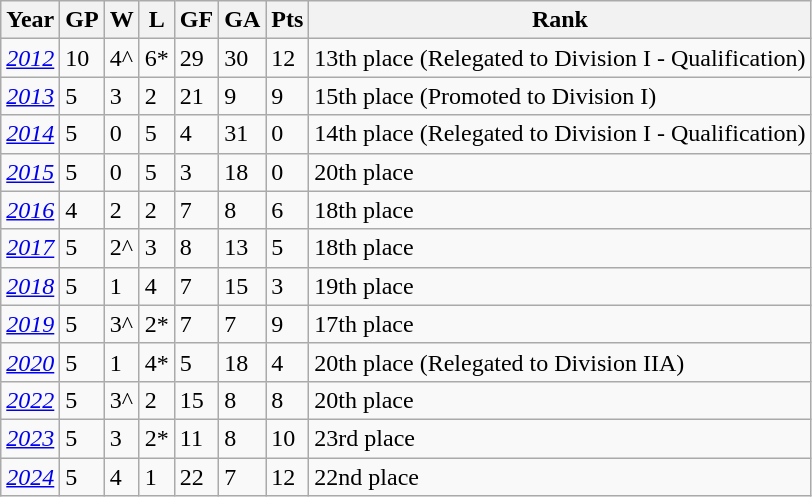<table class="wikitable">
<tr>
<th>Year</th>
<th>GP</th>
<th>W</th>
<th>L</th>
<th>GF</th>
<th>GA</th>
<th>Pts</th>
<th>Rank</th>
</tr>
<tr>
<td><em><a href='#'>2012</a></em></td>
<td>10</td>
<td>4^</td>
<td>6*</td>
<td>29</td>
<td>30</td>
<td>12</td>
<td>13th place (Relegated to Division I - Qualification)</td>
</tr>
<tr>
<td><em><a href='#'>2013</a></em></td>
<td>5</td>
<td>3</td>
<td>2</td>
<td>21</td>
<td>9</td>
<td>9</td>
<td>15th place (Promoted to Division I)</td>
</tr>
<tr>
<td><em><a href='#'>2014</a></em></td>
<td>5</td>
<td>0</td>
<td>5</td>
<td>4</td>
<td>31</td>
<td>0</td>
<td>14th place (Relegated to Division I - Qualification)</td>
</tr>
<tr>
<td><em><a href='#'>2015</a></em></td>
<td>5</td>
<td>0</td>
<td>5</td>
<td>3</td>
<td>18</td>
<td>0</td>
<td>20th place</td>
</tr>
<tr>
<td><em><a href='#'>2016</a></em></td>
<td>4</td>
<td>2</td>
<td>2</td>
<td>7</td>
<td>8</td>
<td>6</td>
<td>18th place</td>
</tr>
<tr>
<td><em><a href='#'>2017</a></em></td>
<td>5</td>
<td>2^</td>
<td>3</td>
<td>8</td>
<td>13</td>
<td>5</td>
<td>18th place</td>
</tr>
<tr>
<td><em><a href='#'>2018</a></em></td>
<td>5</td>
<td>1</td>
<td>4</td>
<td>7</td>
<td>15</td>
<td>3</td>
<td>19th place</td>
</tr>
<tr>
<td><em><a href='#'>2019</a></em></td>
<td>5</td>
<td>3^</td>
<td>2*</td>
<td>7</td>
<td>7</td>
<td>9</td>
<td>17th place</td>
</tr>
<tr>
<td><em><a href='#'>2020</a></em></td>
<td>5</td>
<td>1</td>
<td>4*</td>
<td>5</td>
<td>18</td>
<td>4</td>
<td>20th place (Relegated to Division IIA)</td>
</tr>
<tr>
<td><em><a href='#'>2022</a></em></td>
<td>5</td>
<td>3^</td>
<td>2</td>
<td>15</td>
<td>8</td>
<td>8</td>
<td>20th place</td>
</tr>
<tr>
<td><em><a href='#'>2023</a></em></td>
<td>5</td>
<td>3</td>
<td>2*</td>
<td>11</td>
<td>8</td>
<td>10</td>
<td>23rd place</td>
</tr>
<tr>
<td><em><a href='#'>2024</a></em></td>
<td>5</td>
<td>4</td>
<td>1</td>
<td>22</td>
<td>7</td>
<td>12</td>
<td>22nd place</td>
</tr>
</table>
